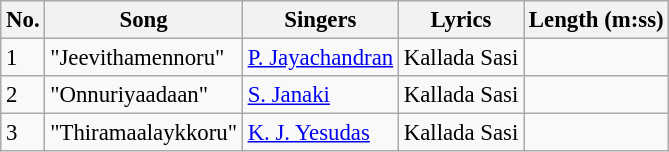<table class="wikitable" style="font-size:95%;">
<tr>
<th>No.</th>
<th>Song</th>
<th>Singers</th>
<th>Lyrics</th>
<th>Length (m:ss)</th>
</tr>
<tr>
<td>1</td>
<td>"Jeevithamennoru"</td>
<td><a href='#'>P. Jayachandran</a></td>
<td>Kallada Sasi</td>
<td></td>
</tr>
<tr>
<td>2</td>
<td>"Onnuriyaadaan"</td>
<td><a href='#'>S. Janaki</a></td>
<td>Kallada Sasi</td>
<td></td>
</tr>
<tr>
<td>3</td>
<td>"Thiramaalaykkoru"</td>
<td><a href='#'>K. J. Yesudas</a></td>
<td>Kallada Sasi</td>
<td></td>
</tr>
</table>
